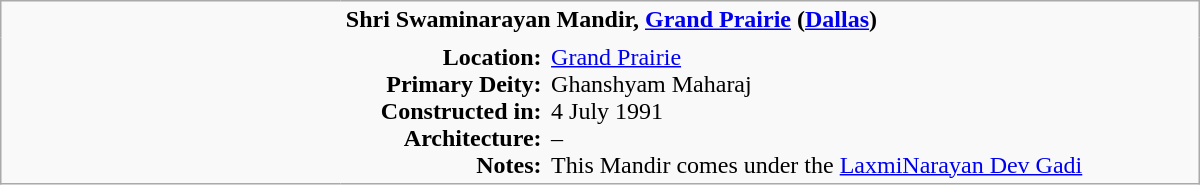<table class="wikitable plain" border="0" width="800">
<tr>
<td width="220px" rowspan="2" style="border:none;"></td>
<td valign="top" colspan=2 style="border:none;"><strong>Shri Swaminarayan Mandir, <a href='#'>Grand Prairie</a> (<a href='#'>Dallas</a>)</strong></td>
</tr>
<tr>
<td valign="top" style="text-align:right; border:none;"><strong>Location:</strong><br><strong>Primary Deity:</strong><br><strong>Constructed in:</strong><br><strong>Architecture:</strong><br><strong>Notes:</strong></td>
<td valign="top" style="border:none;"><a href='#'>Grand Prairie</a> <br>Ghanshyam Maharaj <br>4 July 1991 <br>– <br>This Mandir comes under the <a href='#'>LaxmiNarayan Dev Gadi</a></td>
</tr>
</table>
